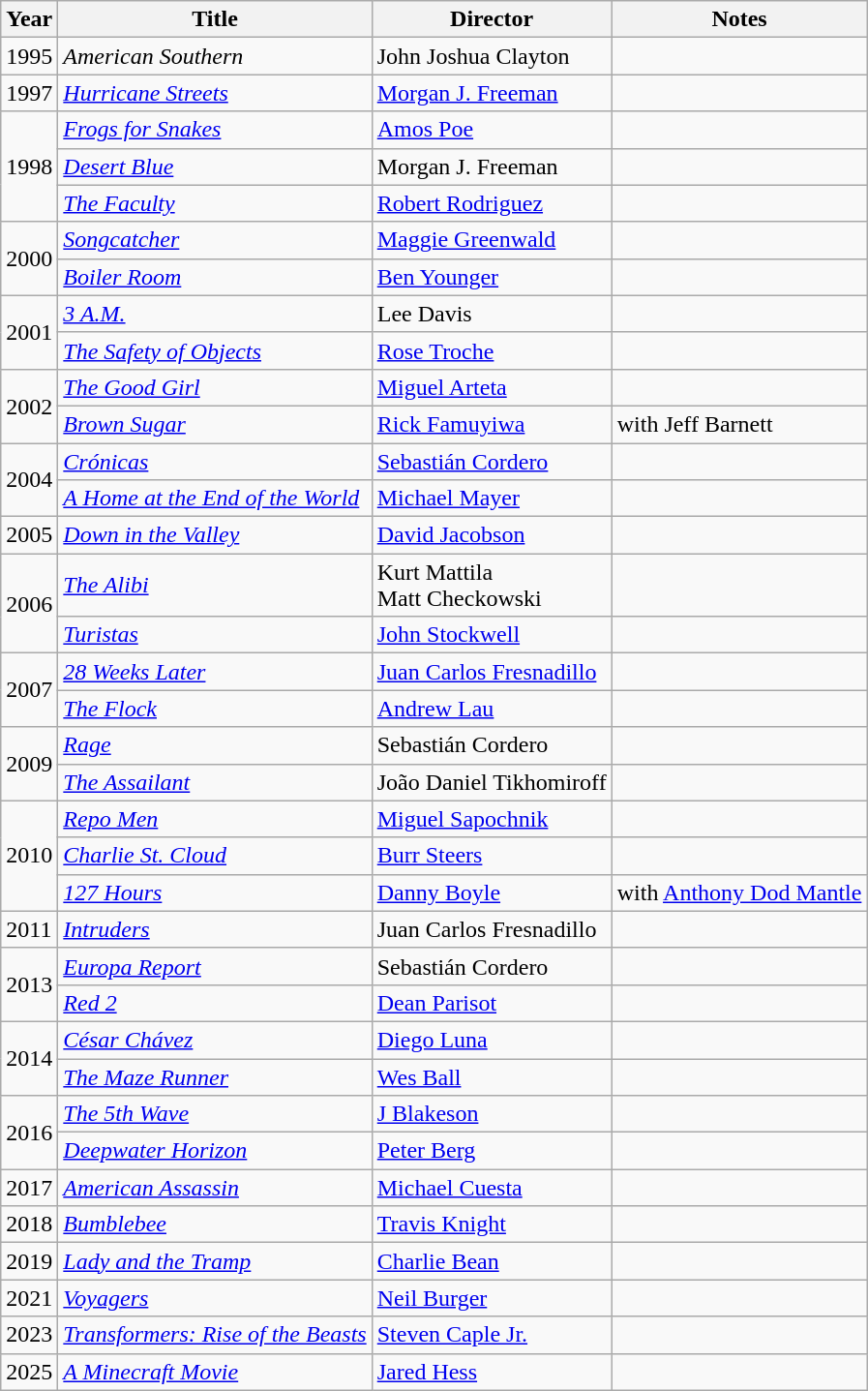<table class="wikitable">
<tr>
<th>Year</th>
<th>Title</th>
<th>Director</th>
<th>Notes</th>
</tr>
<tr>
<td>1995</td>
<td><em>American Southern</em></td>
<td>John Joshua Clayton</td>
<td></td>
</tr>
<tr>
<td>1997</td>
<td><em><a href='#'>Hurricane Streets</a></em></td>
<td><a href='#'>Morgan J. Freeman</a></td>
<td></td>
</tr>
<tr>
<td rowspan=3>1998</td>
<td><em><a href='#'>Frogs for Snakes</a></em></td>
<td><a href='#'>Amos Poe</a></td>
<td></td>
</tr>
<tr>
<td><em><a href='#'>Desert Blue</a></em></td>
<td>Morgan J. Freeman</td>
<td></td>
</tr>
<tr>
<td><em><a href='#'>The Faculty</a></em></td>
<td><a href='#'>Robert Rodriguez</a></td>
<td></td>
</tr>
<tr>
<td rowspan=2>2000</td>
<td><em><a href='#'>Songcatcher</a></em></td>
<td><a href='#'>Maggie Greenwald</a></td>
<td></td>
</tr>
<tr>
<td><em><a href='#'>Boiler Room</a></em></td>
<td><a href='#'>Ben Younger</a></td>
<td></td>
</tr>
<tr>
<td rowspan=2>2001</td>
<td><em><a href='#'>3 A.M.</a></em></td>
<td>Lee Davis</td>
<td></td>
</tr>
<tr>
<td><em><a href='#'>The Safety of Objects</a></em></td>
<td><a href='#'>Rose Troche</a></td>
<td></td>
</tr>
<tr>
<td rowspan=2>2002</td>
<td><em><a href='#'>The Good Girl</a></em></td>
<td><a href='#'>Miguel Arteta</a></td>
<td></td>
</tr>
<tr>
<td><em><a href='#'>Brown Sugar</a></em></td>
<td><a href='#'>Rick Famuyiwa</a></td>
<td>with Jeff Barnett</td>
</tr>
<tr>
<td rowspan=2>2004</td>
<td><em><a href='#'>Crónicas</a></em></td>
<td><a href='#'>Sebastián Cordero</a></td>
<td></td>
</tr>
<tr>
<td><em><a href='#'>A Home at the End of the World</a></em></td>
<td><a href='#'>Michael Mayer</a></td>
<td></td>
</tr>
<tr>
<td>2005</td>
<td><em><a href='#'>Down in the Valley</a></em></td>
<td><a href='#'>David Jacobson</a></td>
<td></td>
</tr>
<tr>
<td rowspan=2>2006</td>
<td><em><a href='#'>The Alibi</a></em></td>
<td>Kurt Mattila<br>Matt Checkowski</td>
<td></td>
</tr>
<tr>
<td><em><a href='#'>Turistas</a></em></td>
<td><a href='#'>John Stockwell</a></td>
<td></td>
</tr>
<tr>
<td rowspan=2>2007</td>
<td><em><a href='#'>28 Weeks Later</a></em></td>
<td><a href='#'>Juan Carlos Fresnadillo</a></td>
<td></td>
</tr>
<tr>
<td><em><a href='#'>The Flock</a></em></td>
<td><a href='#'>Andrew Lau</a></td>
<td></td>
</tr>
<tr>
<td rowspan=2>2009</td>
<td><em><a href='#'>Rage</a></em></td>
<td>Sebastián Cordero</td>
<td></td>
</tr>
<tr>
<td><em><a href='#'>The Assailant</a></em></td>
<td>João Daniel Tikhomiroff</td>
<td></td>
</tr>
<tr>
<td rowspan=3>2010</td>
<td><em><a href='#'>Repo Men</a></em></td>
<td><a href='#'>Miguel Sapochnik</a></td>
<td></td>
</tr>
<tr>
<td><em><a href='#'>Charlie St. Cloud</a></em></td>
<td><a href='#'>Burr Steers</a></td>
<td></td>
</tr>
<tr>
<td><em><a href='#'>127 Hours</a></em></td>
<td><a href='#'>Danny Boyle</a></td>
<td>with <a href='#'>Anthony Dod Mantle</a></td>
</tr>
<tr>
<td>2011</td>
<td><em><a href='#'>Intruders</a></em></td>
<td>Juan Carlos Fresnadillo</td>
<td></td>
</tr>
<tr>
<td rowspan=2>2013</td>
<td><em><a href='#'>Europa Report</a></em></td>
<td>Sebastián Cordero</td>
<td></td>
</tr>
<tr>
<td><em><a href='#'>Red 2</a></em></td>
<td><a href='#'>Dean Parisot</a></td>
<td></td>
</tr>
<tr>
<td rowspan=2>2014</td>
<td><em><a href='#'>César Chávez</a></em></td>
<td><a href='#'>Diego Luna</a></td>
<td></td>
</tr>
<tr>
<td><em><a href='#'>The Maze Runner</a></em></td>
<td><a href='#'>Wes Ball</a></td>
<td></td>
</tr>
<tr>
<td rowspan=2>2016</td>
<td><em><a href='#'>The 5th Wave</a></em></td>
<td><a href='#'>J Blakeson</a></td>
<td></td>
</tr>
<tr>
<td><em><a href='#'>Deepwater Horizon</a></em></td>
<td><a href='#'>Peter Berg</a></td>
<td></td>
</tr>
<tr>
<td>2017</td>
<td><em><a href='#'>American Assassin</a></em></td>
<td><a href='#'>Michael Cuesta</a></td>
<td></td>
</tr>
<tr>
<td>2018</td>
<td><em><a href='#'>Bumblebee</a></em></td>
<td><a href='#'>Travis Knight</a></td>
<td></td>
</tr>
<tr>
<td>2019</td>
<td><em><a href='#'>Lady and the Tramp</a></em></td>
<td><a href='#'>Charlie Bean</a></td>
<td></td>
</tr>
<tr>
<td>2021</td>
<td><em><a href='#'>Voyagers</a></em></td>
<td><a href='#'>Neil Burger</a></td>
<td></td>
</tr>
<tr>
<td>2023</td>
<td><em><a href='#'>Transformers: Rise of the Beasts</a></em></td>
<td><a href='#'>Steven Caple Jr.</a></td>
<td></td>
</tr>
<tr>
<td>2025</td>
<td><em><a href='#'>A Minecraft Movie</a></em></td>
<td><a href='#'>Jared Hess</a></td>
<td></td>
</tr>
</table>
